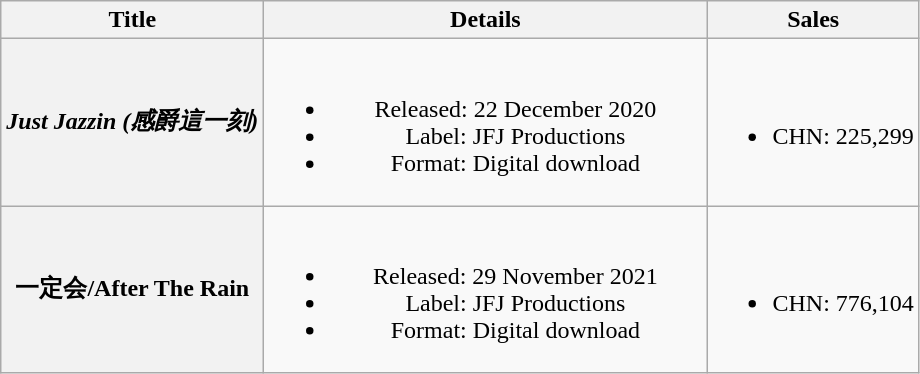<table class="wikitable plainrowheaders" style="text-align:center;">
<tr>
<th scope="col">Title</th>
<th scope="col" style="width:18em;">Details</th>
<th>Sales</th>
</tr>
<tr>
<th scope="row"><em>Just Jazzin<strong> (感爵這一刻)</th>
<td><br><ul><li>Released: 22 December 2020</li><li>Label: JFJ Productions</li><li>Format: Digital download</li></ul></td>
<td><br><ul><li>CHN: 225,299</li></ul></td>
</tr>
<tr>
<th scope="row"></em>一定会/After The Rain<em></th>
<td><br><ul><li>Released: 29 November 2021</li><li>Label: JFJ Productions</li><li>Format: Digital download</li></ul></td>
<td><br><ul><li>CHN: 776,104</li></ul></td>
</tr>
</table>
